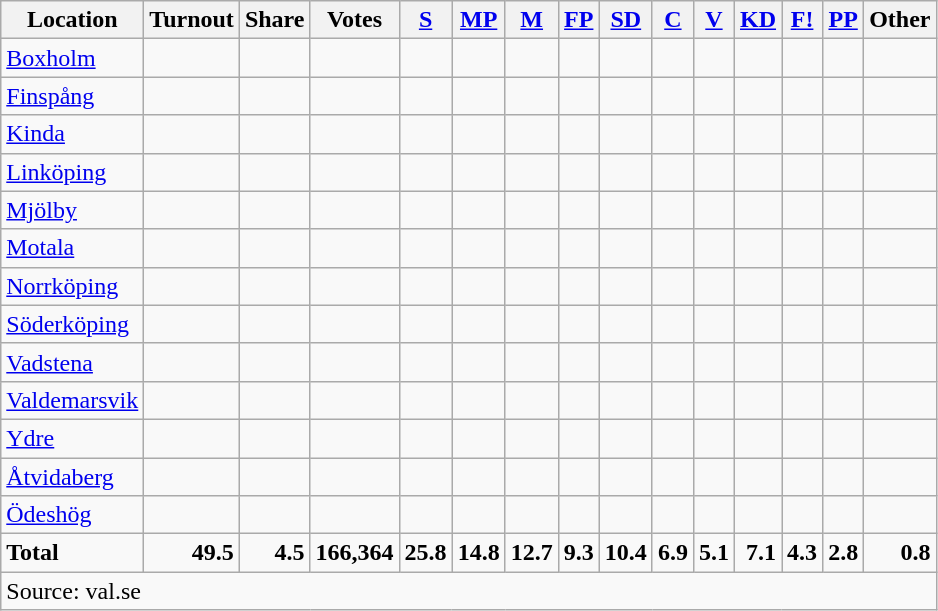<table class="wikitable sortable" style=text-align:right>
<tr>
<th>Location</th>
<th>Turnout</th>
<th>Share</th>
<th>Votes</th>
<th><a href='#'>S</a></th>
<th><a href='#'>MP</a></th>
<th><a href='#'>M</a></th>
<th><a href='#'>FP</a></th>
<th><a href='#'>SD</a></th>
<th><a href='#'>C</a></th>
<th><a href='#'>V</a></th>
<th><a href='#'>KD</a></th>
<th><a href='#'>F!</a></th>
<th><a href='#'>PP</a></th>
<th>Other</th>
</tr>
<tr>
<td align=left><a href='#'>Boxholm</a></td>
<td></td>
<td></td>
<td></td>
<td></td>
<td></td>
<td></td>
<td></td>
<td></td>
<td></td>
<td></td>
<td></td>
<td></td>
<td></td>
<td></td>
</tr>
<tr>
<td align=left><a href='#'>Finspång</a></td>
<td></td>
<td></td>
<td></td>
<td></td>
<td></td>
<td></td>
<td></td>
<td></td>
<td></td>
<td></td>
<td></td>
<td></td>
<td></td>
<td></td>
</tr>
<tr>
<td align=left><a href='#'>Kinda</a></td>
<td></td>
<td></td>
<td></td>
<td></td>
<td></td>
<td></td>
<td></td>
<td></td>
<td></td>
<td></td>
<td></td>
<td></td>
<td></td>
<td></td>
</tr>
<tr>
<td align=left><a href='#'>Linköping</a></td>
<td></td>
<td></td>
<td></td>
<td></td>
<td></td>
<td></td>
<td></td>
<td></td>
<td></td>
<td></td>
<td></td>
<td></td>
<td></td>
<td></td>
</tr>
<tr>
<td align=left><a href='#'>Mjölby</a></td>
<td></td>
<td></td>
<td></td>
<td></td>
<td></td>
<td></td>
<td></td>
<td></td>
<td></td>
<td></td>
<td></td>
<td></td>
<td></td>
<td></td>
</tr>
<tr>
<td align=left><a href='#'>Motala</a></td>
<td></td>
<td></td>
<td></td>
<td></td>
<td></td>
<td></td>
<td></td>
<td></td>
<td></td>
<td></td>
<td></td>
<td></td>
<td></td>
<td></td>
</tr>
<tr>
<td align=left><a href='#'>Norrköping</a></td>
<td></td>
<td></td>
<td></td>
<td></td>
<td></td>
<td></td>
<td></td>
<td></td>
<td></td>
<td></td>
<td></td>
<td></td>
<td></td>
<td></td>
</tr>
<tr>
<td align=left><a href='#'>Söderköping</a></td>
<td></td>
<td></td>
<td></td>
<td></td>
<td></td>
<td></td>
<td></td>
<td></td>
<td></td>
<td></td>
<td></td>
<td></td>
<td></td>
<td></td>
</tr>
<tr>
<td align=left><a href='#'>Vadstena</a></td>
<td></td>
<td></td>
<td></td>
<td></td>
<td></td>
<td></td>
<td></td>
<td></td>
<td></td>
<td></td>
<td></td>
<td></td>
<td></td>
<td></td>
</tr>
<tr>
<td align=left><a href='#'>Valdemarsvik</a></td>
<td></td>
<td></td>
<td></td>
<td></td>
<td></td>
<td></td>
<td></td>
<td></td>
<td></td>
<td></td>
<td></td>
<td></td>
<td></td>
<td></td>
</tr>
<tr>
<td align=left><a href='#'>Ydre</a></td>
<td></td>
<td></td>
<td></td>
<td></td>
<td></td>
<td></td>
<td></td>
<td></td>
<td></td>
<td></td>
<td></td>
<td></td>
<td></td>
<td></td>
</tr>
<tr>
<td align=left><a href='#'>Åtvidaberg</a></td>
<td></td>
<td></td>
<td></td>
<td></td>
<td></td>
<td></td>
<td></td>
<td></td>
<td></td>
<td></td>
<td></td>
<td></td>
<td></td>
<td></td>
</tr>
<tr>
<td align=left><a href='#'>Ödeshög</a></td>
<td></td>
<td></td>
<td></td>
<td></td>
<td></td>
<td></td>
<td></td>
<td></td>
<td></td>
<td></td>
<td></td>
<td></td>
<td></td>
<td></td>
</tr>
<tr>
<td align=left><strong>Total</strong></td>
<td><strong>49.5</strong></td>
<td><strong>4.5</strong></td>
<td><strong>166,364</strong></td>
<td><strong>25.8</strong></td>
<td><strong>14.8</strong></td>
<td><strong>12.7</strong></td>
<td><strong>9.3</strong></td>
<td><strong>10.4</strong></td>
<td><strong>6.9</strong></td>
<td><strong>5.1</strong></td>
<td><strong>7.1</strong></td>
<td><strong>4.3</strong></td>
<td><strong>2.8</strong></td>
<td><strong>0.8</strong></td>
</tr>
<tr>
<td align=left colspan=15>Source: val.se </td>
</tr>
</table>
